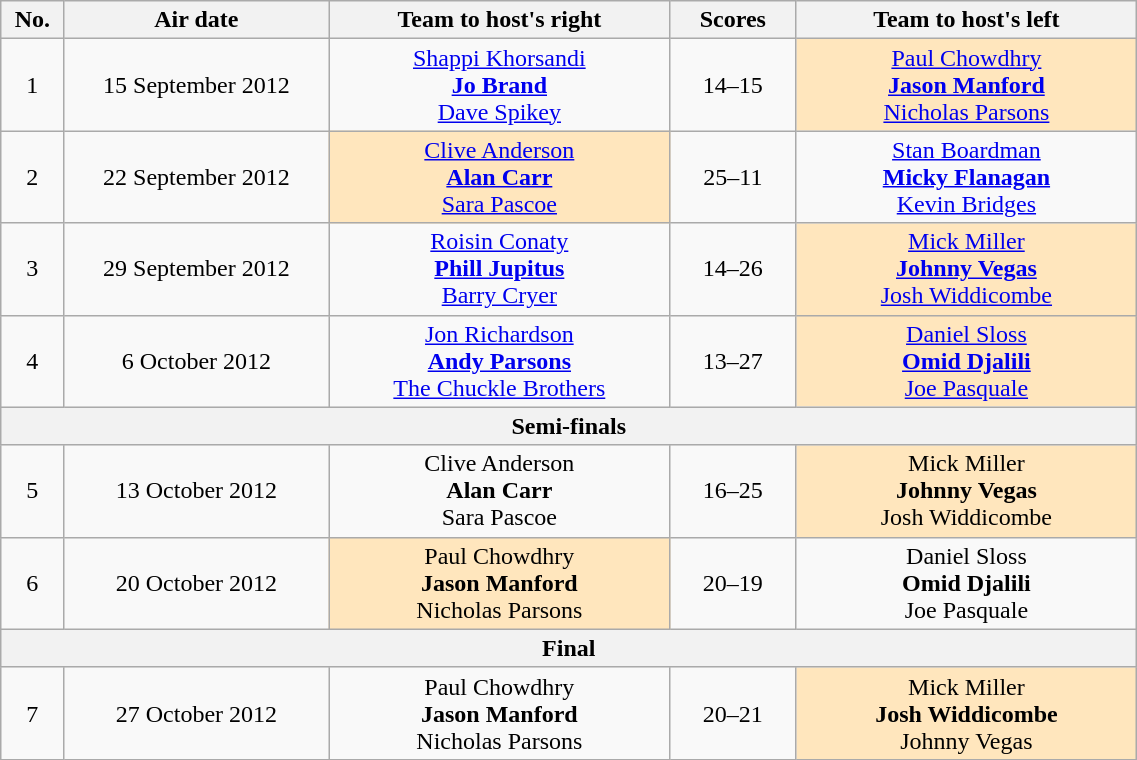<table class="wikitable" width="60%" style="text-align:center;">
<tr>
<th width="5%">No.</th>
<th width="21%">Air date</th>
<th width="27%">Team to host's right</th>
<th width="10%">Scores</th>
<th width="27%">Team to host's left</th>
</tr>
<tr>
<td>1</td>
<td>15 September 2012</td>
<td><a href='#'>Shappi Khorsandi</a><br><strong><a href='#'>Jo Brand</a></strong><br><a href='#'>Dave Spikey</a></td>
<td>14–15</td>
<td bgcolor="#FFE6BD"><a href='#'>Paul Chowdhry</a><br><strong><a href='#'>Jason Manford</a></strong><br><a href='#'>Nicholas Parsons</a></td>
</tr>
<tr>
<td>2</td>
<td>22 September 2012</td>
<td bgcolor="#FFE6BD"><a href='#'>Clive Anderson</a><br><strong><a href='#'>Alan Carr</a></strong><br><a href='#'>Sara Pascoe</a></td>
<td>25–11</td>
<td><a href='#'>Stan Boardman</a><br><strong><a href='#'>Micky Flanagan</a></strong><br><a href='#'>Kevin Bridges</a></td>
</tr>
<tr>
<td>3</td>
<td>29 September 2012</td>
<td><a href='#'>Roisin Conaty</a><br><strong><a href='#'>Phill Jupitus</a></strong><br><a href='#'>Barry Cryer</a></td>
<td>14–26</td>
<td bgcolor="#FFE6BD"><a href='#'>Mick Miller</a><br><strong><a href='#'>Johnny Vegas</a></strong><br><a href='#'>Josh Widdicombe</a></td>
</tr>
<tr>
<td>4</td>
<td>6 October 2012</td>
<td><a href='#'>Jon Richardson</a><br><strong><a href='#'>Andy Parsons</a></strong><br><a href='#'>The Chuckle Brothers</a></td>
<td>13–27</td>
<td bgcolor="#FFE6BD"><a href='#'>Daniel Sloss</a><br><strong><a href='#'>Omid Djalili</a></strong><br><a href='#'>Joe Pasquale</a></td>
</tr>
<tr>
<th colspan="5">Semi-finals</th>
</tr>
<tr>
<td>5</td>
<td>13 October 2012</td>
<td>Clive Anderson<br><strong>Alan Carr</strong><br>Sara Pascoe</td>
<td>16–25</td>
<td bgcolor="#FFE6BD">Mick Miller<br><strong>Johnny Vegas</strong><br>Josh Widdicombe</td>
</tr>
<tr>
<td>6</td>
<td>20 October 2012</td>
<td bgcolor="#FFE6BD">Paul Chowdhry<br><strong>Jason Manford</strong><br>Nicholas Parsons</td>
<td>20–19</td>
<td>Daniel Sloss<br><strong>Omid Djalili</strong><br>Joe Pasquale</td>
</tr>
<tr>
<th colspan="5">Final</th>
</tr>
<tr>
<td>7</td>
<td>27 October 2012</td>
<td>Paul Chowdhry<br><strong>Jason Manford</strong><br>Nicholas Parsons</td>
<td>20–21</td>
<td bgcolor="#FFE6BD">Mick Miller<br><strong>Josh Widdicombe</strong><br>Johnny Vegas</td>
</tr>
</table>
